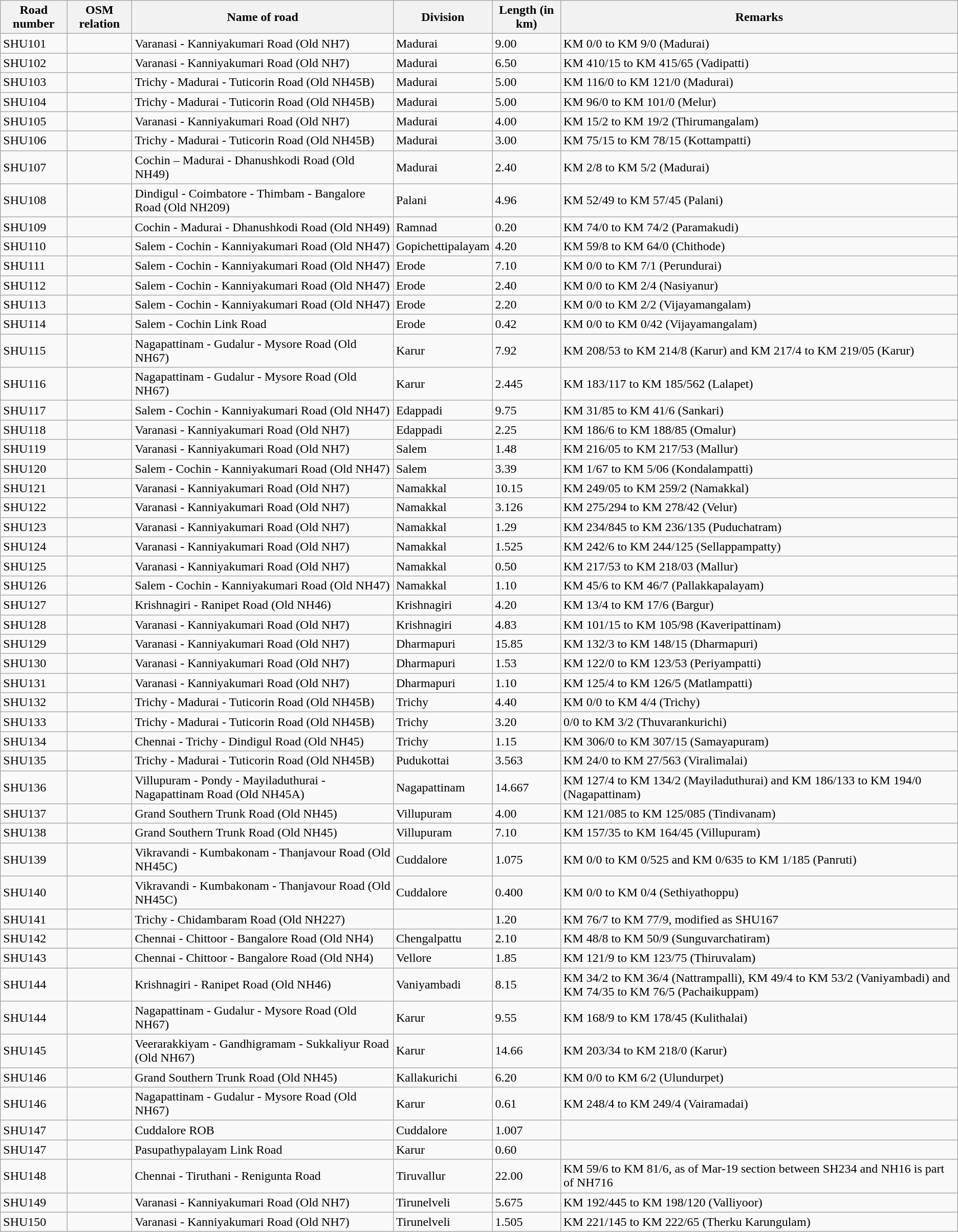<table class="wikitable">
<tr>
<th>Road number</th>
<th>OSM relation</th>
<th>Name of road</th>
<th>Division</th>
<th>Length (in km)</th>
<th>Remarks</th>
</tr>
<tr>
<td>SHU101</td>
<td></td>
<td>Varanasi - Kanniyakumari Road (Old NH7)</td>
<td>Madurai</td>
<td>9.00</td>
<td>KM 0/0 to KM 9/0 (Madurai)</td>
</tr>
<tr>
<td>SHU102</td>
<td></td>
<td>Varanasi - Kanniyakumari Road (Old NH7)</td>
<td>Madurai</td>
<td>6.50</td>
<td>KM 410/15 to KM 415/65 (Vadipatti)</td>
</tr>
<tr>
<td>SHU103</td>
<td></td>
<td>Trichy - Madurai - Tuticorin Road (Old NH45B)</td>
<td>Madurai</td>
<td>5.00</td>
<td>KM 116/0 to KM 121/0 (Madurai)</td>
</tr>
<tr>
<td>SHU104</td>
<td></td>
<td>Trichy - Madurai - Tuticorin Road (Old NH45B)</td>
<td>Madurai</td>
<td>5.00</td>
<td>KM 96/0 to KM 101/0 (Melur)</td>
</tr>
<tr>
<td>SHU105</td>
<td></td>
<td>Varanasi - Kanniyakumari Road (Old NH7)</td>
<td>Madurai</td>
<td>4.00</td>
<td>KM 15/2 to KM 19/2 (Thirumangalam)</td>
</tr>
<tr>
<td>SHU106</td>
<td></td>
<td>Trichy - Madurai - Tuticorin Road (Old NH45B)</td>
<td>Madurai</td>
<td>3.00</td>
<td>KM 75/15 to KM 78/15 (Kottampatti)</td>
</tr>
<tr>
<td>SHU107</td>
<td></td>
<td>Cochin – Madurai - Dhanushkodi Road (Old NH49)</td>
<td>Madurai</td>
<td>2.40</td>
<td>KM 2/8 to KM 5/2 (Madurai)</td>
</tr>
<tr>
<td>SHU108</td>
<td></td>
<td>Dindigul - Coimbatore - Thimbam - Bangalore Road (Old NH209)</td>
<td>Palani</td>
<td>4.96</td>
<td>KM 52/49 to KM 57/45 (Palani)</td>
</tr>
<tr>
<td>SHU109</td>
<td></td>
<td>Cochin - Madurai - Dhanushkodi Road (Old NH49)</td>
<td>Ramnad</td>
<td>0.20</td>
<td>KM 74/0 to KM 74/2 (Paramakudi)</td>
</tr>
<tr>
<td>SHU110</td>
<td></td>
<td>Salem - Cochin - Kanniyakumari Road (Old NH47)</td>
<td>Gopichettipalayam</td>
<td>4.20</td>
<td>KM 59/8 to KM 64/0 (Chithode)</td>
</tr>
<tr>
<td>SHU111</td>
<td></td>
<td>Salem - Cochin - Kanniyakumari Road (Old NH47)</td>
<td>Erode</td>
<td>7.10</td>
<td>KM 0/0 to KM 7/1 (Perundurai)</td>
</tr>
<tr>
<td>SHU112</td>
<td></td>
<td>Salem - Cochin - Kanniyakumari Road (Old NH47)</td>
<td>Erode</td>
<td>2.40</td>
<td>KM 0/0 to KM 2/4 (Nasiyanur)</td>
</tr>
<tr>
<td>SHU113</td>
<td></td>
<td>Salem - Cochin - Kanniyakumari Road (Old NH47)</td>
<td>Erode</td>
<td>2.20</td>
<td>KM 0/0 to KM 2/2 (Vijayamangalam)</td>
</tr>
<tr>
<td>SHU114</td>
<td></td>
<td>Salem - Cochin Link Road</td>
<td>Erode</td>
<td>0.42</td>
<td>KM 0/0 to KM 0/42 (Vijayamangalam)</td>
</tr>
<tr>
<td>SHU115</td>
<td></td>
<td>Nagapattinam - Gudalur - Mysore Road (Old NH67)</td>
<td>Karur</td>
<td>7.92</td>
<td>KM 208/53 to KM 214/8 (Karur) and KM 217/4 to KM 219/05 (Karur)</td>
</tr>
<tr>
<td>SHU116</td>
<td></td>
<td>Nagapattinam - Gudalur - Mysore Road (Old NH67)</td>
<td>Karur</td>
<td>2.445</td>
<td>KM 183/117 to KM 185/562 (Lalapet)</td>
</tr>
<tr>
<td>SHU117</td>
<td></td>
<td>Salem - Cochin - Kanniyakumari Road (Old NH47)</td>
<td>Edappadi</td>
<td>9.75</td>
<td>KM 31/85 to KM 41/6 (Sankari)</td>
</tr>
<tr>
<td>SHU118</td>
<td></td>
<td>Varanasi - Kanniyakumari Road (Old NH7)</td>
<td>Edappadi</td>
<td>2.25</td>
<td>KM 186/6 to KM 188/85 (Omalur)</td>
</tr>
<tr>
<td>SHU119</td>
<td></td>
<td>Varanasi - Kanniyakumari Road (Old NH7)</td>
<td>Salem</td>
<td>1.48</td>
<td>KM 216/05 to KM 217/53 (Mallur)</td>
</tr>
<tr>
<td>SHU120</td>
<td></td>
<td>Salem - Cochin - Kanniyakumari Road (Old NH47)</td>
<td>Salem</td>
<td>3.39</td>
<td>KM 1/67 to KM 5/06 (Kondalampatti)</td>
</tr>
<tr>
<td>SHU121</td>
<td></td>
<td>Varanasi - Kanniyakumari Road (Old NH7)</td>
<td>Namakkal</td>
<td>10.15</td>
<td>KM 249/05 to KM 259/2 (Namakkal)</td>
</tr>
<tr>
<td>SHU122</td>
<td></td>
<td>Varanasi - Kanniyakumari Road (Old NH7)</td>
<td>Namakkal</td>
<td>3.126</td>
<td>KM 275/294 to KM 278/42 (Velur)</td>
</tr>
<tr>
<td>SHU123</td>
<td></td>
<td>Varanasi - Kanniyakumari Road (Old NH7)</td>
<td>Namakkal</td>
<td>1.29</td>
<td>KM 234/845 to KM 236/135 (Puduchatram)</td>
</tr>
<tr>
<td>SHU124</td>
<td></td>
<td>Varanasi - Kanniyakumari Road (Old NH7)</td>
<td>Namakkal</td>
<td>1.525</td>
<td>KM 242/6 to KM 244/125 (Sellappampatty)</td>
</tr>
<tr>
<td>SHU125</td>
<td></td>
<td>Varanasi - Kanniyakumari Road (Old NH7)</td>
<td>Namakkal</td>
<td>0.50</td>
<td>KM 217/53 to KM 218/03 (Mallur)</td>
</tr>
<tr>
<td>SHU126</td>
<td></td>
<td>Salem - Cochin - Kanniyakumari Road (Old NH47)</td>
<td>Namakkal</td>
<td>1.10</td>
<td>KM 45/6 to KM 46/7 (Pallakkapalayam)</td>
</tr>
<tr>
<td>SHU127</td>
<td></td>
<td>Krishnagiri - Ranipet Road (Old NH46)</td>
<td>Krishnagiri</td>
<td>4.20</td>
<td>KM 13/4 to KM 17/6 (Bargur)</td>
</tr>
<tr>
<td>SHU128</td>
<td></td>
<td>Varanasi - Kanniyakumari Road (Old NH7)</td>
<td>Krishnagiri</td>
<td>4.83</td>
<td>KM 101/15 to KM 105/98 (Kaveripattinam)</td>
</tr>
<tr>
<td>SHU129</td>
<td></td>
<td>Varanasi - Kanniyakumari Road (Old NH7)</td>
<td>Dharmapuri</td>
<td>15.85</td>
<td>KM 132/3 to KM 148/15 (Dharmapuri)</td>
</tr>
<tr>
<td>SHU130</td>
<td></td>
<td>Varanasi - Kanniyakumari Road (Old NH7)</td>
<td>Dharmapuri</td>
<td>1.53</td>
<td>KM 122/0 to KM 123/53 (Periyampatti)</td>
</tr>
<tr>
<td>SHU131</td>
<td></td>
<td>Varanasi - Kanniyakumari Road (Old NH7)</td>
<td>Dharmapuri</td>
<td>1.10</td>
<td>KM 125/4 to KM 126/5 (Matlampatti)</td>
</tr>
<tr>
<td>SHU132</td>
<td></td>
<td>Trichy - Madurai - Tuticorin Road (Old NH45B)</td>
<td>Trichy</td>
<td>4.40</td>
<td>KM 0/0 to KM 4/4 (Trichy)</td>
</tr>
<tr>
<td>SHU133</td>
<td></td>
<td>Trichy - Madurai - Tuticorin Road (Old NH45B)</td>
<td>Trichy</td>
<td>3.20</td>
<td>0/0 to KM 3/2 (Thuvarankurichi)</td>
</tr>
<tr>
<td>SHU134</td>
<td></td>
<td>Chennai - Trichy - Dindigul Road (Old NH45)</td>
<td>Trichy</td>
<td>1.15</td>
<td>KM 306/0 to KM 307/15 (Samayapuram)</td>
</tr>
<tr>
<td>SHU135</td>
<td></td>
<td>Trichy - Madurai - Tuticorin Road (Old NH45B)</td>
<td>Pudukottai</td>
<td>3.563</td>
<td>KM 24/0 to KM 27/563 (Viralimalai)</td>
</tr>
<tr>
<td>SHU136</td>
<td></td>
<td>Villupuram - Pondy - Mayiladuthurai - Nagapattinam Road (Old NH45A)</td>
<td>Nagapattinam</td>
<td>14.667</td>
<td>KM 127/4 to KM 134/2 (Mayiladuthurai) and KM 186/133 to KM 194/0 (Nagapattinam)</td>
</tr>
<tr>
<td>SHU137</td>
<td></td>
<td>Grand Southern Trunk Road (Old NH45)</td>
<td>Villupuram</td>
<td>4.00</td>
<td>KM 121/085 to KM 125/085 (Tindivanam)</td>
</tr>
<tr>
<td>SHU138</td>
<td></td>
<td>Grand Southern Trunk Road (Old NH45)</td>
<td>Villupuram</td>
<td>7.10</td>
<td>KM 157/35 to KM 164/45 (Villupuram)</td>
</tr>
<tr>
<td>SHU139</td>
<td></td>
<td>Vikravandi - Kumbakonam - Thanjavour Road (Old NH45C)</td>
<td>Cuddalore</td>
<td>1.075</td>
<td>KM 0/0 to KM 0/525 and KM 0/635 to KM 1/185 (Panruti)</td>
</tr>
<tr>
<td>SHU140</td>
<td></td>
<td>Vikravandi - Kumbakonam - Thanjavour Road (Old NH45C)</td>
<td>Cuddalore</td>
<td>0.400</td>
<td>KM 0/0 to KM 0/4 (Sethiyathoppu)</td>
</tr>
<tr>
<td>SHU141</td>
<td></td>
<td>Trichy - Chidambaram Road (Old NH227)</td>
<td></td>
<td>1.20</td>
<td>KM 76/7 to KM 77/9, modified as SHU167</td>
</tr>
<tr>
<td>SHU142</td>
<td></td>
<td>Chennai - Chittoor - Bangalore Road (Old NH4)</td>
<td>Chengalpattu</td>
<td>2.10</td>
<td>KM 48/8 to KM 50/9 (Sunguvarchatiram)</td>
</tr>
<tr>
<td>SHU143</td>
<td></td>
<td>Chennai - Chittoor - Bangalore Road (Old NH4)</td>
<td>Vellore</td>
<td>1.85</td>
<td>KM 121/9 to KM 123/75 (Thiruvalam)</td>
</tr>
<tr>
<td>SHU144</td>
<td></td>
<td>Krishnagiri - Ranipet Road (Old NH46)</td>
<td>Vaniyambadi</td>
<td>8.15</td>
<td>KM 34/2 to KM 36/4 (Nattrampalli), KM 49/4 to KM 53/2 (Vaniyambadi) and KM 74/35 to KM 76/5 (Pachaikuppam)</td>
</tr>
<tr>
<td>SHU144</td>
<td></td>
<td>Nagapattinam - Gudalur - Mysore Road (Old NH67)</td>
<td>Karur</td>
<td>9.55</td>
<td>KM 168/9 to KM 178/45 (Kulithalai)</td>
</tr>
<tr>
<td>SHU145</td>
<td></td>
<td>Veerarakkiyam - Gandhigramam - Sukkaliyur Road (Old NH67)</td>
<td>Karur</td>
<td>14.66</td>
<td>KM 203/34 to KM 218/0 (Karur)</td>
</tr>
<tr>
<td>SHU146</td>
<td></td>
<td>Grand Southern Trunk Road (Old NH45)</td>
<td>Kallakurichi</td>
<td>6.20</td>
<td>KM 0/0 to KM 6/2 (Ulundurpet)</td>
</tr>
<tr>
<td>SHU146</td>
<td></td>
<td>Nagapattinam - Gudalur - Mysore Road (Old NH67)</td>
<td>Karur</td>
<td>0.61</td>
<td>KM 248/4 to KM 249/4 (Vairamadai)</td>
</tr>
<tr>
<td>SHU147</td>
<td></td>
<td>Cuddalore ROB</td>
<td>Cuddalore</td>
<td>1.007</td>
<td></td>
</tr>
<tr>
<td>SHU147</td>
<td></td>
<td>Pasupathypalayam Link Road</td>
<td>Karur</td>
<td>0.60</td>
<td></td>
</tr>
<tr>
<td>SHU148</td>
<td></td>
<td>Chennai - Tiruthani - Renigunta Road</td>
<td>Tiruvallur</td>
<td>22.00</td>
<td>KM 59/6 to KM 81/6, as of Mar-19 section between SH234 and NH16 is part of NH716</td>
</tr>
<tr>
<td>SHU149</td>
<td></td>
<td>Varanasi - Kanniyakumari Road (Old NH7)</td>
<td>Tirunelveli</td>
<td>5.675</td>
<td>KM 192/445 to KM 198/120 (Valliyoor)</td>
</tr>
<tr>
<td>SHU150</td>
<td></td>
<td>Varanasi - Kanniyakumari Road (Old NH7)</td>
<td>Tirunelveli</td>
<td>1.505</td>
<td>KM 221/145 to KM 222/65 (Therku Karungulam)</td>
</tr>
</table>
